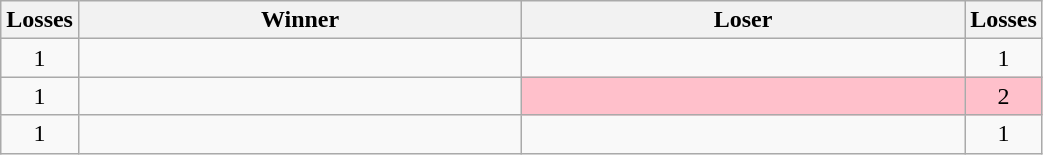<table class=wikitable>
<tr>
<th style="width:0.5em">Losses</th>
<th style="width:18em">Winner</th>
<th style="width:18em">Loser</th>
<th style="width:0.5em">Losses</th>
</tr>
<tr>
<td align=center>1</td>
<td></td>
<td></td>
<td align=center>1</td>
</tr>
<tr>
<td align=center>1</td>
<td></td>
<td bgcolor=pink></td>
<td bgcolor=pink align=center>2</td>
</tr>
<tr>
<td align=center>1</td>
<td></td>
<td></td>
<td align=center>1</td>
</tr>
</table>
